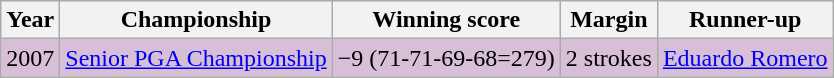<table class="wikitable">
<tr>
<th>Year</th>
<th>Championship</th>
<th>Winning score</th>
<th>Margin</th>
<th>Runner-up</th>
</tr>
<tr style="background:#D8BFD8;">
<td>2007</td>
<td><a href='#'>Senior PGA Championship</a></td>
<td>−9 (71-71-69-68=279)</td>
<td>2 strokes</td>
<td> <a href='#'>Eduardo Romero</a></td>
</tr>
</table>
